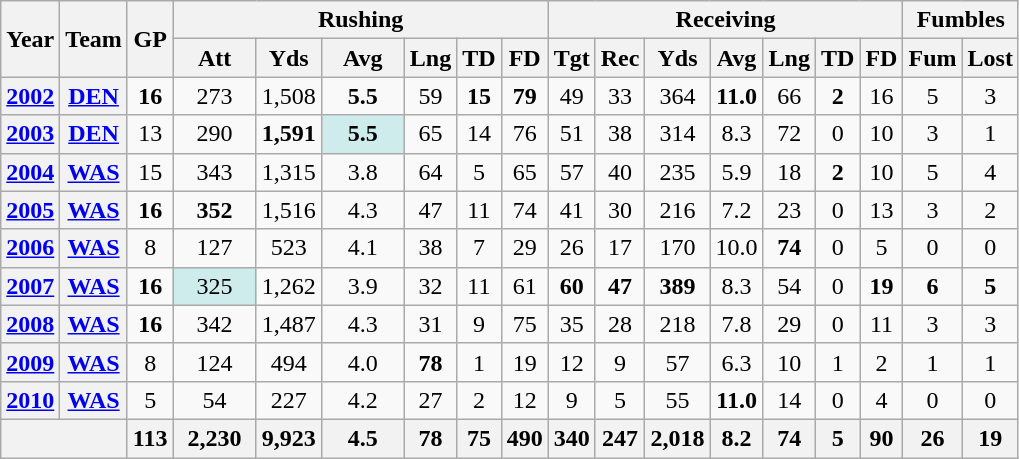<table class="wikitable" style="text-align: center;">
<tr>
<th rowspan="2">Year</th>
<th rowspan="2">Team</th>
<th rowspan="2">GP</th>
<th colspan="6">Rushing</th>
<th colspan="7">Receiving</th>
<th colspan="2">Fumbles</th>
</tr>
<tr>
<th>Att</th>
<th>Yds</th>
<th>Avg</th>
<th>Lng</th>
<th>TD</th>
<th>FD</th>
<th>Tgt</th>
<th>Rec</th>
<th>Yds</th>
<th>Avg</th>
<th>Lng</th>
<th>TD</th>
<th>FD</th>
<th>Fum</th>
<th>Lost</th>
</tr>
<tr>
<th><a href='#'>2002</a></th>
<th><a href='#'>DEN</a></th>
<td><strong>16</strong></td>
<td>273</td>
<td>1,508</td>
<td><strong>5.5</strong></td>
<td>59</td>
<td><strong>15</strong></td>
<td><strong>79</strong></td>
<td>49</td>
<td>33</td>
<td>364</td>
<td><strong>11.0</strong></td>
<td>66</td>
<td><strong>2</strong></td>
<td>16</td>
<td>5</td>
<td>3</td>
</tr>
<tr>
<th><a href='#'>2003</a></th>
<th><a href='#'>DEN</a></th>
<td>13</td>
<td>290</td>
<td><strong>1,591</strong></td>
<td style="background:#cfecec; width:3em;"><strong>5.5</strong></td>
<td>65</td>
<td>14</td>
<td>76</td>
<td>51</td>
<td>38</td>
<td>314</td>
<td>8.3</td>
<td>72</td>
<td>0</td>
<td>10</td>
<td>3</td>
<td>1</td>
</tr>
<tr>
<th><a href='#'>2004</a></th>
<th><a href='#'>WAS</a></th>
<td>15</td>
<td>343</td>
<td>1,315</td>
<td>3.8</td>
<td>64</td>
<td>5</td>
<td>65</td>
<td>57</td>
<td>40</td>
<td>235</td>
<td>5.9</td>
<td>18</td>
<td><strong>2</strong></td>
<td>10</td>
<td>5</td>
<td>4</td>
</tr>
<tr>
<th><a href='#'>2005</a></th>
<th><a href='#'>WAS</a></th>
<td><strong>16</strong></td>
<td><strong>352</strong></td>
<td>1,516</td>
<td>4.3</td>
<td>47</td>
<td>11</td>
<td>74</td>
<td>41</td>
<td>30</td>
<td>216</td>
<td>7.2</td>
<td>23</td>
<td>0</td>
<td>13</td>
<td>3</td>
<td>2</td>
</tr>
<tr>
<th><a href='#'>2006</a></th>
<th><a href='#'>WAS</a></th>
<td>8</td>
<td>127</td>
<td>523</td>
<td>4.1</td>
<td>38</td>
<td>7</td>
<td>29</td>
<td>26</td>
<td>17</td>
<td>170</td>
<td>10.0</td>
<td><strong>74</strong></td>
<td>0</td>
<td>5</td>
<td>0</td>
<td>0</td>
</tr>
<tr>
<th><a href='#'>2007</a></th>
<th><a href='#'>WAS</a></th>
<td><strong>16</strong></td>
<td style="background:#cfecec; width:3em;">325</td>
<td>1,262</td>
<td>3.9</td>
<td>32</td>
<td>11</td>
<td>61</td>
<td><strong>60</strong></td>
<td><strong>47</strong></td>
<td><strong>389</strong></td>
<td>8.3</td>
<td>54</td>
<td>0</td>
<td><strong>19</strong></td>
<td><strong>6</strong></td>
<td><strong>5</strong></td>
</tr>
<tr>
<th><a href='#'>2008</a></th>
<th><a href='#'>WAS</a></th>
<td><strong>16</strong></td>
<td>342</td>
<td>1,487</td>
<td>4.3</td>
<td>31</td>
<td>9</td>
<td>75</td>
<td>35</td>
<td>28</td>
<td>218</td>
<td>7.8</td>
<td>29</td>
<td>0</td>
<td>11</td>
<td>3</td>
<td>3</td>
</tr>
<tr>
<th><a href='#'>2009</a></th>
<th><a href='#'>WAS</a></th>
<td>8</td>
<td>124</td>
<td>494</td>
<td>4.0</td>
<td><strong>78</strong></td>
<td>1</td>
<td>19</td>
<td>12</td>
<td>9</td>
<td>57</td>
<td>6.3</td>
<td>10</td>
<td>1</td>
<td>2</td>
<td>1</td>
<td>1</td>
</tr>
<tr>
<th><a href='#'>2010</a></th>
<th><a href='#'>WAS</a></th>
<td>5</td>
<td>54</td>
<td>227</td>
<td>4.2</td>
<td>27</td>
<td>2</td>
<td>12</td>
<td>9</td>
<td>5</td>
<td>55</td>
<td><strong>11.0</strong></td>
<td>14</td>
<td>0</td>
<td>4</td>
<td>0</td>
<td>0</td>
</tr>
<tr>
<th colspan="2"></th>
<th>113</th>
<th>2,230</th>
<th>9,923</th>
<th>4.5</th>
<th>78</th>
<th>75</th>
<th>490</th>
<th>340</th>
<th>247</th>
<th>2,018</th>
<th>8.2</th>
<th>74</th>
<th>5</th>
<th>90</th>
<th>26</th>
<th>19</th>
</tr>
</table>
